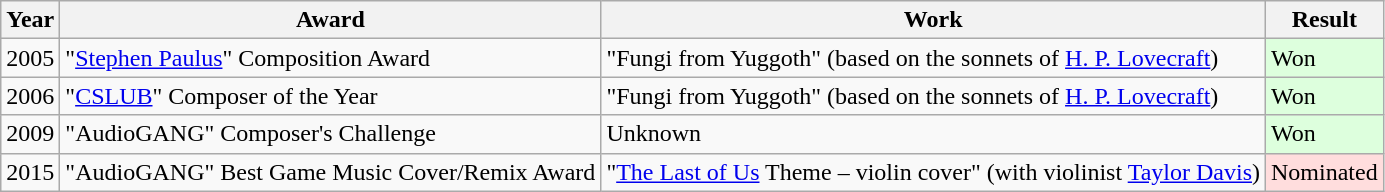<table class="wikitable">
<tr>
<th>Year</th>
<th>Award</th>
<th>Work</th>
<th>Result</th>
</tr>
<tr>
<td>2005</td>
<td>"<a href='#'>Stephen Paulus</a>" Composition Award</td>
<td>"Fungi from Yuggoth" (based on the sonnets of <a href='#'>H. P. Lovecraft</a>)</td>
<td style="background: #ddffdd">Won</td>
</tr>
<tr>
<td>2006</td>
<td>"<a href='#'>CSLUB</a>" Composer of the Year</td>
<td>"Fungi from Yuggoth" (based on the sonnets of <a href='#'>H. P. Lovecraft</a>)</td>
<td style="background: #ddffdd">Won</td>
</tr>
<tr>
<td>2009</td>
<td>"AudioGANG" Composer's Challenge</td>
<td>Unknown</td>
<td style="background: #ddffdd">Won</td>
</tr>
<tr>
<td>2015</td>
<td>"AudioGANG" Best Game Music Cover/Remix Award</td>
<td>"<a href='#'>The Last of Us</a> Theme – violin cover" (with violinist <a href='#'>Taylor Davis</a>)</td>
<td style="background: #ffdddd">Nominated</td>
</tr>
</table>
